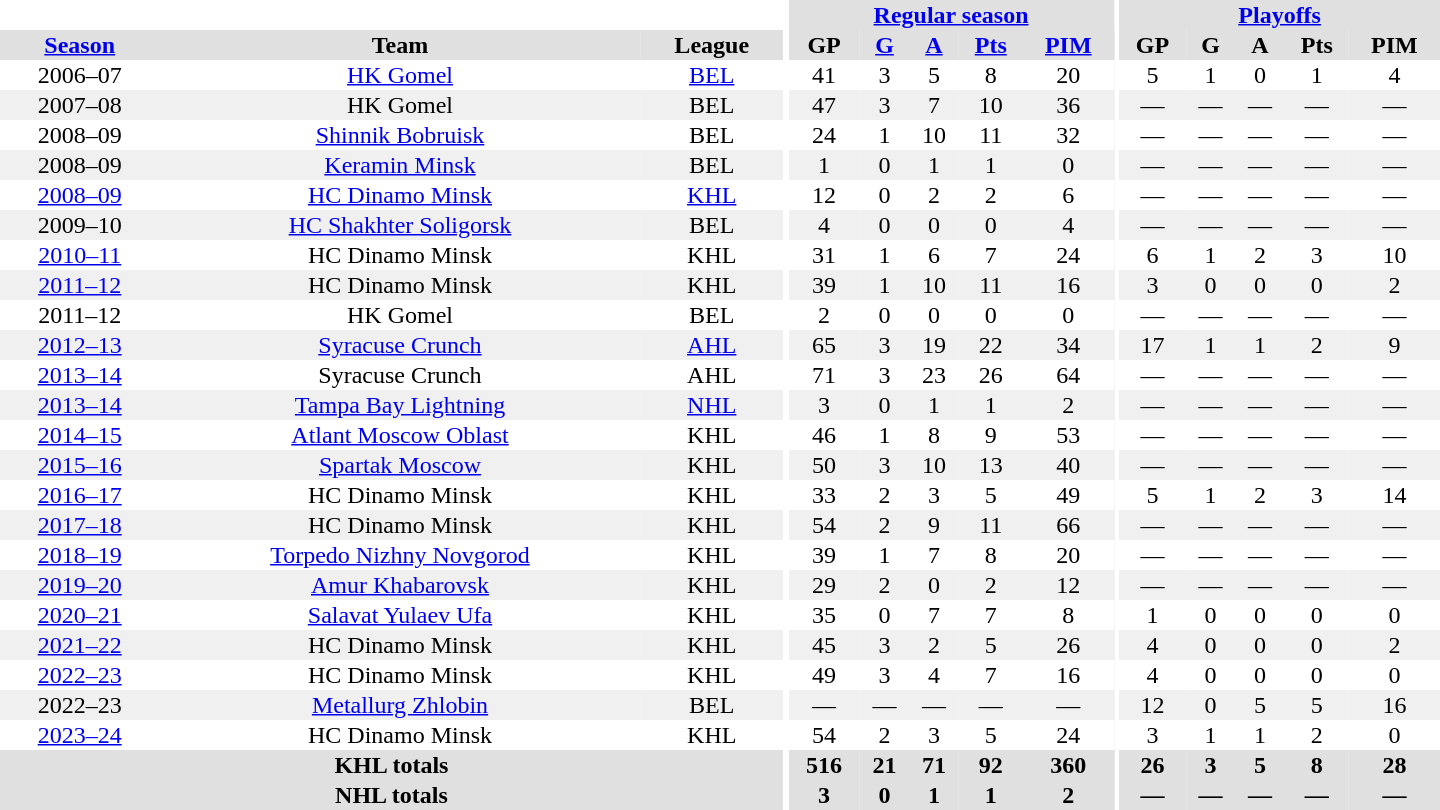<table border="0" cellpadding="1" cellspacing="0" style="text-align:center; width:60em">
<tr bgcolor="#e0e0e0">
<th colspan="3" bgcolor="#ffffff"></th>
<th rowspan="99" bgcolor="#ffffff"></th>
<th colspan="5"><a href='#'>Regular season</a></th>
<th rowspan="99" bgcolor="#ffffff"></th>
<th colspan="5"><a href='#'>Playoffs</a></th>
</tr>
<tr bgcolor="#e0e0e0">
<th><a href='#'>Season</a></th>
<th>Team</th>
<th>League</th>
<th>GP</th>
<th><a href='#'>G</a></th>
<th><a href='#'>A</a></th>
<th><a href='#'>Pts</a></th>
<th><a href='#'>PIM</a></th>
<th>GP</th>
<th>G</th>
<th>A</th>
<th>Pts</th>
<th>PIM</th>
</tr>
<tr>
<td>2006–07</td>
<td><a href='#'>HK Gomel</a></td>
<td><a href='#'>BEL</a></td>
<td>41</td>
<td>3</td>
<td>5</td>
<td>8</td>
<td>20</td>
<td>5</td>
<td>1</td>
<td>0</td>
<td>1</td>
<td>4</td>
</tr>
<tr bgcolor="#f0f0f0">
<td>2007–08</td>
<td>HK Gomel</td>
<td>BEL</td>
<td>47</td>
<td>3</td>
<td>7</td>
<td>10</td>
<td>36</td>
<td>—</td>
<td>—</td>
<td>—</td>
<td>—</td>
<td>—</td>
</tr>
<tr>
<td>2008–09</td>
<td><a href='#'>Shinnik Bobruisk</a></td>
<td>BEL</td>
<td>24</td>
<td>1</td>
<td>10</td>
<td>11</td>
<td>32</td>
<td>—</td>
<td>—</td>
<td>—</td>
<td>—</td>
<td>—</td>
</tr>
<tr bgcolor="#f0f0f0">
<td>2008–09</td>
<td><a href='#'>Keramin Minsk</a></td>
<td>BEL</td>
<td>1</td>
<td>0</td>
<td>1</td>
<td>1</td>
<td>0</td>
<td>—</td>
<td>—</td>
<td>—</td>
<td>—</td>
<td>—</td>
</tr>
<tr>
<td><a href='#'>2008–09</a></td>
<td><a href='#'>HC Dinamo Minsk</a></td>
<td><a href='#'>KHL</a></td>
<td>12</td>
<td>0</td>
<td>2</td>
<td>2</td>
<td>6</td>
<td>—</td>
<td>—</td>
<td>—</td>
<td>—</td>
<td>—</td>
</tr>
<tr bgcolor="#f0f0f0">
<td>2009–10</td>
<td><a href='#'>HC Shakhter Soligorsk</a></td>
<td>BEL</td>
<td>4</td>
<td>0</td>
<td>0</td>
<td>0</td>
<td>4</td>
<td>—</td>
<td>—</td>
<td>—</td>
<td>—</td>
<td>—</td>
</tr>
<tr>
<td><a href='#'>2010–11</a></td>
<td>HC Dinamo Minsk</td>
<td>KHL</td>
<td>31</td>
<td>1</td>
<td>6</td>
<td>7</td>
<td>24</td>
<td>6</td>
<td>1</td>
<td>2</td>
<td>3</td>
<td>10</td>
</tr>
<tr bgcolor="#f0f0f0">
<td><a href='#'>2011–12</a></td>
<td>HC Dinamo Minsk</td>
<td>KHL</td>
<td>39</td>
<td>1</td>
<td>10</td>
<td>11</td>
<td>16</td>
<td>3</td>
<td>0</td>
<td>0</td>
<td>0</td>
<td>2</td>
</tr>
<tr>
<td>2011–12</td>
<td>HK Gomel</td>
<td>BEL</td>
<td>2</td>
<td>0</td>
<td>0</td>
<td>0</td>
<td>0</td>
<td>—</td>
<td>—</td>
<td>—</td>
<td>—</td>
<td>—</td>
</tr>
<tr bgcolor="#f0f0f0">
<td><a href='#'>2012–13</a></td>
<td><a href='#'>Syracuse Crunch</a></td>
<td><a href='#'>AHL</a></td>
<td>65</td>
<td>3</td>
<td>19</td>
<td>22</td>
<td>34</td>
<td>17</td>
<td>1</td>
<td>1</td>
<td>2</td>
<td>9</td>
</tr>
<tr>
<td><a href='#'>2013–14</a></td>
<td>Syracuse Crunch</td>
<td>AHL</td>
<td>71</td>
<td>3</td>
<td>23</td>
<td>26</td>
<td>64</td>
<td>—</td>
<td>—</td>
<td>—</td>
<td>—</td>
<td>—</td>
</tr>
<tr bgcolor="#f0f0f0">
<td><a href='#'>2013–14</a></td>
<td><a href='#'>Tampa Bay Lightning</a></td>
<td><a href='#'>NHL</a></td>
<td>3</td>
<td>0</td>
<td>1</td>
<td>1</td>
<td>2</td>
<td>—</td>
<td>—</td>
<td>—</td>
<td>—</td>
<td>—</td>
</tr>
<tr>
<td><a href='#'>2014–15</a></td>
<td><a href='#'>Atlant Moscow Oblast</a></td>
<td>KHL</td>
<td>46</td>
<td>1</td>
<td>8</td>
<td>9</td>
<td>53</td>
<td>—</td>
<td>—</td>
<td>—</td>
<td>—</td>
<td>—</td>
</tr>
<tr bgcolor="#f0f0f0">
<td><a href='#'>2015–16</a></td>
<td><a href='#'>Spartak Moscow</a></td>
<td>KHL</td>
<td>50</td>
<td>3</td>
<td>10</td>
<td>13</td>
<td>40</td>
<td>—</td>
<td>—</td>
<td>—</td>
<td>—</td>
<td>—</td>
</tr>
<tr>
<td><a href='#'>2016–17</a></td>
<td>HC Dinamo Minsk</td>
<td>KHL</td>
<td>33</td>
<td>2</td>
<td>3</td>
<td>5</td>
<td>49</td>
<td>5</td>
<td>1</td>
<td>2</td>
<td>3</td>
<td>14</td>
</tr>
<tr bgcolor="#f0f0f0">
<td><a href='#'>2017–18</a></td>
<td>HC Dinamo Minsk</td>
<td>KHL</td>
<td>54</td>
<td>2</td>
<td>9</td>
<td>11</td>
<td>66</td>
<td>—</td>
<td>—</td>
<td>—</td>
<td>—</td>
<td>—</td>
</tr>
<tr>
<td><a href='#'>2018–19</a></td>
<td><a href='#'>Torpedo Nizhny Novgorod</a></td>
<td>KHL</td>
<td>39</td>
<td>1</td>
<td>7</td>
<td>8</td>
<td>20</td>
<td>—</td>
<td>—</td>
<td>—</td>
<td>—</td>
<td>—</td>
</tr>
<tr bgcolor="#f0f0f0">
<td><a href='#'>2019–20</a></td>
<td><a href='#'>Amur Khabarovsk</a></td>
<td>KHL</td>
<td>29</td>
<td>2</td>
<td>0</td>
<td>2</td>
<td>12</td>
<td>—</td>
<td>—</td>
<td>—</td>
<td>—</td>
<td>—</td>
</tr>
<tr>
<td><a href='#'>2020–21</a></td>
<td><a href='#'>Salavat Yulaev Ufa</a></td>
<td>KHL</td>
<td>35</td>
<td>0</td>
<td>7</td>
<td>7</td>
<td>8</td>
<td>1</td>
<td>0</td>
<td>0</td>
<td>0</td>
<td>0</td>
</tr>
<tr bgcolor="#f0f0f0">
<td><a href='#'>2021–22</a></td>
<td>HC Dinamo Minsk</td>
<td>KHL</td>
<td>45</td>
<td>3</td>
<td>2</td>
<td>5</td>
<td>26</td>
<td>4</td>
<td>0</td>
<td>0</td>
<td>0</td>
<td>2</td>
</tr>
<tr>
<td><a href='#'>2022–23</a></td>
<td>HC Dinamo Minsk</td>
<td>KHL</td>
<td>49</td>
<td>3</td>
<td>4</td>
<td>7</td>
<td>16</td>
<td>4</td>
<td>0</td>
<td>0</td>
<td>0</td>
<td>0</td>
</tr>
<tr bgcolor="#f0f0f0">
<td 2022–23 Belarusian Extraliga season>2022–23</td>
<td><a href='#'>Metallurg Zhlobin</a></td>
<td>BEL</td>
<td>—</td>
<td>—</td>
<td>—</td>
<td>—</td>
<td>—</td>
<td>12</td>
<td>0</td>
<td>5</td>
<td>5</td>
<td>16</td>
</tr>
<tr>
<td><a href='#'>2023–24</a></td>
<td>HC Dinamo Minsk</td>
<td>KHL</td>
<td>54</td>
<td>2</td>
<td>3</td>
<td>5</td>
<td>24</td>
<td>3</td>
<td>1</td>
<td>1</td>
<td>2</td>
<td>0</td>
</tr>
<tr bgcolor="#e0e0e0">
<th colspan="3">KHL totals</th>
<th>516</th>
<th>21</th>
<th>71</th>
<th>92</th>
<th>360</th>
<th>26</th>
<th>3</th>
<th>5</th>
<th>8</th>
<th>28</th>
</tr>
<tr bgcolor="#e0e0e0">
<th colspan="3">NHL totals</th>
<th>3</th>
<th>0</th>
<th>1</th>
<th>1</th>
<th>2</th>
<th>—</th>
<th>—</th>
<th>—</th>
<th>—</th>
<th>—</th>
</tr>
</table>
